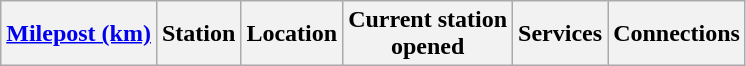<table class="wikitable">
<tr>
<th rowspan=2><a href='#'>Milepost (km)</a></th>
<th rowspan=2>Station</th>
<th rowspan=2>Location</th>
<th rowspan=2>Current station<br>opened</th>
<th colspan=3>Services</th>
<th rowspan=2>Connections<br></th>
</tr>
</table>
